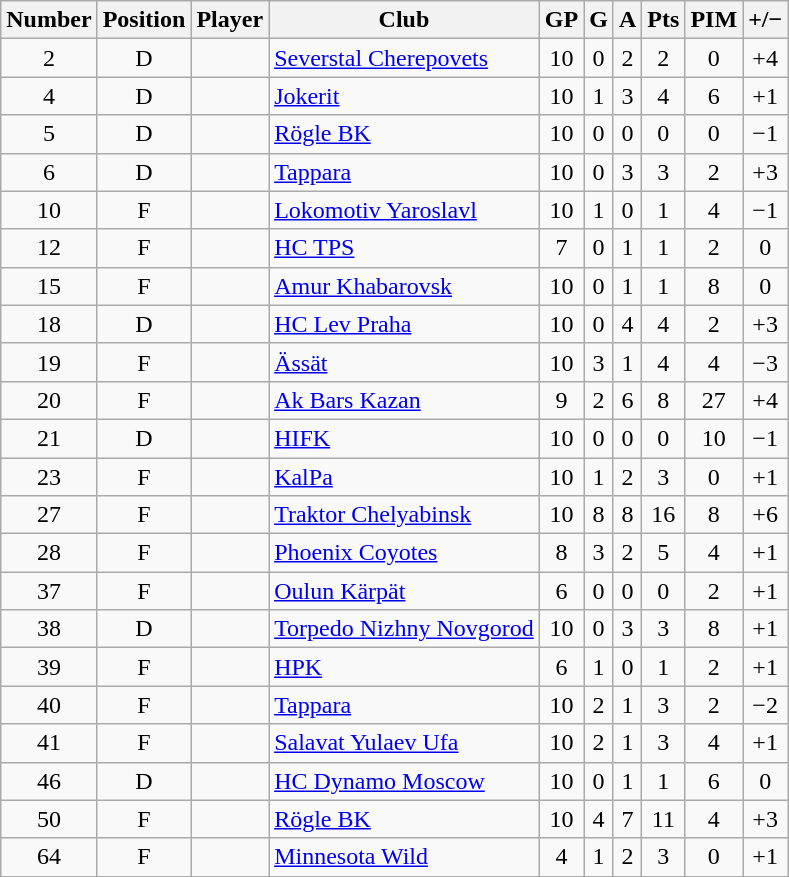<table class="wikitable sortable" style="text-align: center;">
<tr>
<th>Number</th>
<th>Position</th>
<th>Player</th>
<th>Club</th>
<th>GP</th>
<th>G</th>
<th>A</th>
<th>Pts</th>
<th>PIM</th>
<th>+/−</th>
</tr>
<tr>
<td>2</td>
<td>D</td>
<td align=left></td>
<td align=left> <a href='#'>Severstal Cherepovets</a></td>
<td>10</td>
<td>0</td>
<td>2</td>
<td>2</td>
<td>0</td>
<td>+4</td>
</tr>
<tr>
<td>4</td>
<td>D</td>
<td align=left></td>
<td align=left> <a href='#'>Jokerit</a></td>
<td>10</td>
<td>1</td>
<td>3</td>
<td>4</td>
<td>6</td>
<td>+1</td>
</tr>
<tr>
<td>5</td>
<td>D</td>
<td align=left></td>
<td align=left> <a href='#'>Rögle BK</a></td>
<td>10</td>
<td>0</td>
<td>0</td>
<td>0</td>
<td>0</td>
<td>−1</td>
</tr>
<tr>
<td>6</td>
<td>D</td>
<td align=left></td>
<td align=left> <a href='#'>Tappara</a></td>
<td>10</td>
<td>0</td>
<td>3</td>
<td>3</td>
<td>2</td>
<td>+3</td>
</tr>
<tr>
<td>10</td>
<td>F</td>
<td align=left></td>
<td align=left> <a href='#'>Lokomotiv Yaroslavl</a></td>
<td>10</td>
<td>1</td>
<td>0</td>
<td>1</td>
<td>4</td>
<td>−1</td>
</tr>
<tr>
<td>12</td>
<td>F</td>
<td align=left></td>
<td align=left> <a href='#'>HC TPS</a></td>
<td>7</td>
<td>0</td>
<td>1</td>
<td>1</td>
<td>2</td>
<td>0</td>
</tr>
<tr>
<td>15</td>
<td>F</td>
<td align=left></td>
<td align=left> <a href='#'>Amur Khabarovsk</a></td>
<td>10</td>
<td>0</td>
<td>1</td>
<td>1</td>
<td>8</td>
<td>0</td>
</tr>
<tr>
<td>18</td>
<td>D</td>
<td align=left></td>
<td align=left> <a href='#'>HC Lev Praha</a></td>
<td>10</td>
<td>0</td>
<td>4</td>
<td>4</td>
<td>2</td>
<td>+3</td>
</tr>
<tr>
<td>19</td>
<td>F</td>
<td align=left></td>
<td align=left> <a href='#'>Ässät</a></td>
<td>10</td>
<td>3</td>
<td>1</td>
<td>4</td>
<td>4</td>
<td>−3</td>
</tr>
<tr>
<td>20</td>
<td>F</td>
<td align=left></td>
<td align=left> <a href='#'>Ak Bars Kazan</a></td>
<td>9</td>
<td>2</td>
<td>6</td>
<td>8</td>
<td>27</td>
<td>+4</td>
</tr>
<tr>
<td>21</td>
<td>D</td>
<td align=left></td>
<td align=left> <a href='#'>HIFK</a></td>
<td>10</td>
<td>0</td>
<td>0</td>
<td>0</td>
<td>10</td>
<td>−1</td>
</tr>
<tr>
<td>23</td>
<td>F</td>
<td align=left></td>
<td align=left> <a href='#'>KalPa</a></td>
<td>10</td>
<td>1</td>
<td>2</td>
<td>3</td>
<td>0</td>
<td>+1</td>
</tr>
<tr>
<td>27</td>
<td>F</td>
<td align=left></td>
<td align=left> <a href='#'>Traktor Chelyabinsk</a></td>
<td>10</td>
<td>8</td>
<td>8</td>
<td>16</td>
<td>8</td>
<td>+6</td>
</tr>
<tr>
<td>28</td>
<td>F</td>
<td align=left></td>
<td align=left> <a href='#'>Phoenix Coyotes</a></td>
<td>8</td>
<td>3</td>
<td>2</td>
<td>5</td>
<td>4</td>
<td>+1</td>
</tr>
<tr>
<td>37</td>
<td>F</td>
<td align=left></td>
<td align=left> <a href='#'>Oulun Kärpät</a></td>
<td>6</td>
<td>0</td>
<td>0</td>
<td>0</td>
<td>2</td>
<td>+1</td>
</tr>
<tr>
<td>38</td>
<td>D</td>
<td align=left></td>
<td align=left> <a href='#'>Torpedo Nizhny Novgorod</a></td>
<td>10</td>
<td>0</td>
<td>3</td>
<td>3</td>
<td>8</td>
<td>+1</td>
</tr>
<tr>
<td>39</td>
<td>F</td>
<td align=left></td>
<td align=left> <a href='#'>HPK</a></td>
<td>6</td>
<td>1</td>
<td>0</td>
<td>1</td>
<td>2</td>
<td>+1</td>
</tr>
<tr>
<td>40</td>
<td>F</td>
<td align=left></td>
<td align=left> <a href='#'>Tappara</a></td>
<td>10</td>
<td>2</td>
<td>1</td>
<td>3</td>
<td>2</td>
<td>−2</td>
</tr>
<tr>
<td>41</td>
<td>F</td>
<td align=left></td>
<td align=left> <a href='#'>Salavat Yulaev Ufa</a></td>
<td>10</td>
<td>2</td>
<td>1</td>
<td>3</td>
<td>4</td>
<td>+1</td>
</tr>
<tr>
<td>46</td>
<td>D</td>
<td align=left></td>
<td align=left> <a href='#'>HC Dynamo Moscow</a></td>
<td>10</td>
<td>0</td>
<td>1</td>
<td>1</td>
<td>6</td>
<td>0</td>
</tr>
<tr>
<td>50</td>
<td>F</td>
<td align=left></td>
<td align=left> <a href='#'>Rögle BK</a></td>
<td>10</td>
<td>4</td>
<td>7</td>
<td>11</td>
<td>4</td>
<td>+3</td>
</tr>
<tr>
<td>64</td>
<td>F</td>
<td align=left></td>
<td align=left> <a href='#'>Minnesota Wild</a></td>
<td>4</td>
<td>1</td>
<td>2</td>
<td>3</td>
<td>0</td>
<td>+1</td>
</tr>
</table>
